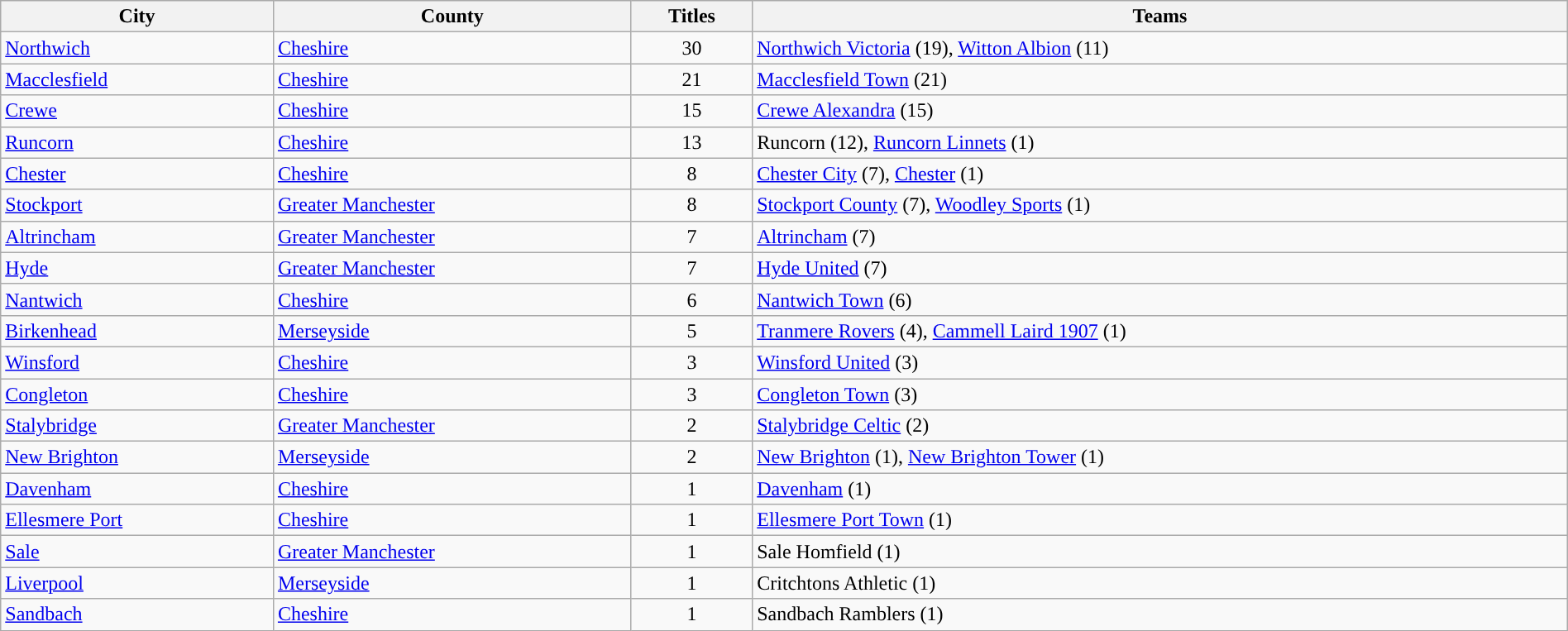<table class="wikitable sortable" style="text-align: center; width: 100%">
<tr>
<th>City</th>
<th>County</th>
<th>Titles</th>
<th>Teams</th>
</tr>
<tr>
<td style="text-align: left"><a href='#'>Northwich</a></td>
<td style="text-align: left"> <a href='#'>Cheshire</a></td>
<td>30</td>
<td style="text-align: left"><a href='#'>Northwich Victoria</a> (19), <a href='#'>Witton Albion</a> (11)</td>
</tr>
<tr>
<td style="text-align: left"><a href='#'>Macclesfield</a></td>
<td style="text-align: left"> <a href='#'>Cheshire</a></td>
<td>21</td>
<td style="text-align: left"><a href='#'>Macclesfield Town</a> (21)</td>
</tr>
<tr>
<td style="text-align: left"><a href='#'>Crewe</a></td>
<td style="text-align: left"> <a href='#'>Cheshire</a></td>
<td>15</td>
<td style="text-align: left"><a href='#'>Crewe Alexandra</a> (15)</td>
</tr>
<tr>
<td style="text-align: left"><a href='#'>Runcorn</a></td>
<td style="text-align: left"> <a href='#'>Cheshire</a></td>
<td>13</td>
<td style="text-align: left">Runcorn (12), <a href='#'>Runcorn Linnets</a> (1)</td>
</tr>
<tr>
<td style="text-align: left"><a href='#'>Chester</a></td>
<td style="text-align: left"> <a href='#'>Cheshire</a></td>
<td>8</td>
<td style="text-align: left"><a href='#'>Chester City</a> (7), <a href='#'>Chester</a> (1)</td>
</tr>
<tr>
<td style="text-align: left"><a href='#'>Stockport</a></td>
<td style="text-align: left"> <a href='#'>Greater Manchester</a></td>
<td>8</td>
<td style="text-align: left"><a href='#'>Stockport County</a> (7), <a href='#'>Woodley Sports</a> (1)</td>
</tr>
<tr>
<td style="text-align: left"><a href='#'>Altrincham</a></td>
<td style="text-align: left"><a href='#'>Greater Manchester</a></td>
<td>7</td>
<td style="text-align: left"><a href='#'>Altrincham</a> (7)</td>
</tr>
<tr>
<td style="text-align: left"><a href='#'>Hyde</a></td>
<td style="text-align: left"><a href='#'>Greater Manchester</a></td>
<td>7</td>
<td style="text-align: left"><a href='#'>Hyde United</a> (7)</td>
</tr>
<tr>
<td style="text-align: left"><a href='#'>Nantwich</a></td>
<td style="text-align: left"> <a href='#'>Cheshire</a></td>
<td>6</td>
<td style="text-align: left"><a href='#'>Nantwich Town</a> (6)</td>
</tr>
<tr>
<td style="text-align: left"><a href='#'>Birkenhead</a></td>
<td style="text-align: left"> <a href='#'>Merseyside</a></td>
<td>5</td>
<td style="text-align: left"><a href='#'>Tranmere Rovers</a> (4), <a href='#'>Cammell Laird 1907</a> (1)</td>
</tr>
<tr>
<td style="text-align: left"><a href='#'>Winsford</a></td>
<td style="text-align: left"> <a href='#'>Cheshire</a></td>
<td>3</td>
<td style="text-align: left"><a href='#'>Winsford United</a> (3)</td>
</tr>
<tr>
<td style="text-align: left"><a href='#'>Congleton</a></td>
<td style="text-align: left"> <a href='#'>Cheshire</a></td>
<td>3</td>
<td style="text-align: left"><a href='#'>Congleton Town</a> (3)</td>
</tr>
<tr>
<td style="text-align: left"><a href='#'>Stalybridge</a></td>
<td style="text-align: left"><a href='#'>Greater Manchester</a></td>
<td>2</td>
<td style="text-align: left"><a href='#'>Stalybridge Celtic</a> (2)</td>
</tr>
<tr>
<td style="text-align: left"><a href='#'>New Brighton</a></td>
<td style="text-align: left"> <a href='#'>Merseyside</a></td>
<td>2</td>
<td style="text-align: left"><a href='#'>New Brighton</a> (1), <a href='#'>New Brighton Tower</a> (1)</td>
</tr>
<tr>
<td style="text-align: left"><a href='#'>Davenham</a></td>
<td style="text-align: left"> <a href='#'>Cheshire</a></td>
<td>1</td>
<td style="text-align: left"><a href='#'>Davenham</a> (1)</td>
</tr>
<tr>
<td style="text-align: left"><a href='#'>Ellesmere Port</a></td>
<td style="text-align: left"> <a href='#'>Cheshire</a></td>
<td>1</td>
<td style="text-align: left"><a href='#'>Ellesmere Port Town</a> (1)</td>
</tr>
<tr>
<td style="text-align: left"><a href='#'>Sale</a></td>
<td style="text-align: left"><a href='#'>Greater Manchester</a></td>
<td>1</td>
<td style="text-align: left">Sale Homfield (1)</td>
</tr>
<tr>
<td style="text-align: left"><a href='#'>Liverpool</a></td>
<td style="text-align: left"> <a href='#'>Merseyside</a></td>
<td>1</td>
<td style="text-align: left">Critchtons Athletic (1)</td>
</tr>
<tr>
<td style="text-align: left"><a href='#'>Sandbach</a></td>
<td style="text-align: left"> <a href='#'>Cheshire</a></td>
<td>1</td>
<td style="text-align: left">Sandbach Ramblers (1)</td>
</tr>
</table>
